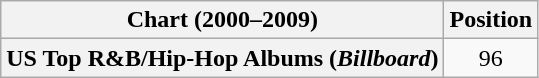<table class="wikitable plainrowheaders" style="text-align:center">
<tr>
<th scope="col">Chart (2000–2009)</th>
<th scope="col">Position</th>
</tr>
<tr>
<th scope="row">US Top R&B/Hip-Hop Albums (<em>Billboard</em>)</th>
<td>96</td>
</tr>
</table>
